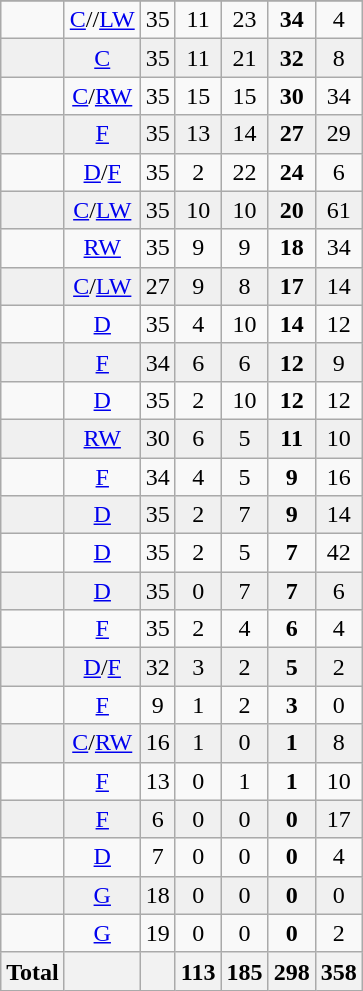<table class="wikitable sortable">
<tr align="center">
</tr>
<tr align="center" bgcolor="">
<td></td>
<td><a href='#'>C</a>//<a href='#'>LW</a></td>
<td>35</td>
<td>11</td>
<td>23</td>
<td><strong>34</strong></td>
<td>4</td>
</tr>
<tr align="center" bgcolor="f0f0f0">
<td></td>
<td><a href='#'>C</a></td>
<td>35</td>
<td>11</td>
<td>21</td>
<td><strong>32</strong></td>
<td>8</td>
</tr>
<tr align="center" bgcolor="">
<td></td>
<td><a href='#'>C</a>/<a href='#'>RW</a></td>
<td>35</td>
<td>15</td>
<td>15</td>
<td><strong>30</strong></td>
<td>34</td>
</tr>
<tr align="center" bgcolor="f0f0f0">
<td></td>
<td><a href='#'>F</a></td>
<td>35</td>
<td>13</td>
<td>14</td>
<td><strong>27</strong></td>
<td>29</td>
</tr>
<tr align="center" bgcolor="">
<td></td>
<td><a href='#'>D</a>/<a href='#'>F</a></td>
<td>35</td>
<td>2</td>
<td>22</td>
<td><strong>24</strong></td>
<td>6</td>
</tr>
<tr align="center" bgcolor="f0f0f0">
<td></td>
<td><a href='#'>C</a>/<a href='#'>LW</a></td>
<td>35</td>
<td>10</td>
<td>10</td>
<td><strong>20</strong></td>
<td>61</td>
</tr>
<tr align="center" bgcolor="">
<td></td>
<td><a href='#'>RW</a></td>
<td>35</td>
<td>9</td>
<td>9</td>
<td><strong>18</strong></td>
<td>34</td>
</tr>
<tr align="center" bgcolor="f0f0f0">
<td></td>
<td><a href='#'>C</a>/<a href='#'>LW</a></td>
<td>27</td>
<td>9</td>
<td>8</td>
<td><strong>17</strong></td>
<td>14</td>
</tr>
<tr align="center" bgcolor="">
<td></td>
<td><a href='#'>D</a></td>
<td>35</td>
<td>4</td>
<td>10</td>
<td><strong>14</strong></td>
<td>12</td>
</tr>
<tr align="center" bgcolor="f0f0f0">
<td></td>
<td><a href='#'>F</a></td>
<td>34</td>
<td>6</td>
<td>6</td>
<td><strong>12</strong></td>
<td>9</td>
</tr>
<tr align="center" bgcolor="">
<td></td>
<td><a href='#'>D</a></td>
<td>35</td>
<td>2</td>
<td>10</td>
<td><strong>12</strong></td>
<td>12</td>
</tr>
<tr align="center" bgcolor="f0f0f0">
<td></td>
<td><a href='#'>RW</a></td>
<td>30</td>
<td>6</td>
<td>5</td>
<td><strong>11</strong></td>
<td>10</td>
</tr>
<tr align="center" bgcolor="">
<td></td>
<td><a href='#'>F</a></td>
<td>34</td>
<td>4</td>
<td>5</td>
<td><strong>9</strong></td>
<td>16</td>
</tr>
<tr align="center" bgcolor="f0f0f0">
<td></td>
<td><a href='#'>D</a></td>
<td>35</td>
<td>2</td>
<td>7</td>
<td><strong>9</strong></td>
<td>14</td>
</tr>
<tr align="center" bgcolor="">
<td></td>
<td><a href='#'>D</a></td>
<td>35</td>
<td>2</td>
<td>5</td>
<td><strong>7</strong></td>
<td>42</td>
</tr>
<tr align="center" bgcolor="f0f0f0">
<td></td>
<td><a href='#'>D</a></td>
<td>35</td>
<td>0</td>
<td>7</td>
<td><strong>7</strong></td>
<td>6</td>
</tr>
<tr align="center" bgcolor="">
<td></td>
<td><a href='#'>F</a></td>
<td>35</td>
<td>2</td>
<td>4</td>
<td><strong>6</strong></td>
<td>4</td>
</tr>
<tr align="center" bgcolor="f0f0f0">
<td></td>
<td><a href='#'>D</a>/<a href='#'>F</a></td>
<td>32</td>
<td>3</td>
<td>2</td>
<td><strong>5</strong></td>
<td>2</td>
</tr>
<tr align="center" bgcolor="">
<td></td>
<td><a href='#'>F</a></td>
<td>9</td>
<td>1</td>
<td>2</td>
<td><strong>3</strong></td>
<td>0</td>
</tr>
<tr align="center" bgcolor="f0f0f0">
<td></td>
<td><a href='#'>C</a>/<a href='#'>RW</a></td>
<td>16</td>
<td>1</td>
<td>0</td>
<td><strong>1</strong></td>
<td>8</td>
</tr>
<tr align="center" bgcolor="">
<td></td>
<td><a href='#'>F</a></td>
<td>13</td>
<td>0</td>
<td>1</td>
<td><strong>1</strong></td>
<td>10</td>
</tr>
<tr align="center" bgcolor="f0f0f0">
<td></td>
<td><a href='#'>F</a></td>
<td>6</td>
<td>0</td>
<td>0</td>
<td><strong>0</strong></td>
<td>17</td>
</tr>
<tr align="center" bgcolor="">
<td></td>
<td><a href='#'>D</a></td>
<td>7</td>
<td>0</td>
<td>0</td>
<td><strong>0</strong></td>
<td>4</td>
</tr>
<tr align="center" bgcolor="f0f0f0">
<td></td>
<td><a href='#'>G</a></td>
<td>18</td>
<td>0</td>
<td>0</td>
<td><strong>0</strong></td>
<td>0</td>
</tr>
<tr align="center" bgcolor="">
<td></td>
<td><a href='#'>G</a></td>
<td>19</td>
<td>0</td>
<td>0</td>
<td><strong>0</strong></td>
<td>2</td>
</tr>
<tr>
<th>Total</th>
<th></th>
<th></th>
<th>113</th>
<th>185</th>
<th>298</th>
<th>358</th>
</tr>
</table>
